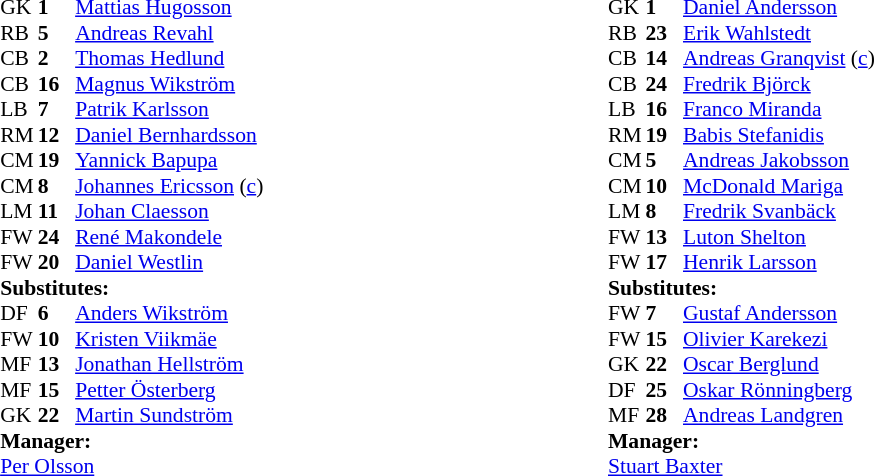<table width="100%">
<tr>
<td valign="top" width="50%"><br><table style="font-size: 90%" cellspacing="0" cellpadding="0" align=center>
<tr>
<th width="25"></th>
<th width="25"></th>
</tr>
<tr>
<td>GK</td>
<td><strong>1</strong></td>
<td> <a href='#'>Mattias Hugosson</a></td>
</tr>
<tr>
<td>RB</td>
<td><strong>5</strong></td>
<td> <a href='#'>Andreas Revahl</a></td>
</tr>
<tr>
<td>CB</td>
<td><strong>2</strong></td>
<td> <a href='#'>Thomas Hedlund</a></td>
</tr>
<tr>
<td>CB</td>
<td><strong>16</strong></td>
<td> <a href='#'>Magnus Wikström</a></td>
</tr>
<tr>
<td>LB</td>
<td><strong>7</strong></td>
<td> <a href='#'>Patrik Karlsson</a></td>
</tr>
<tr>
<td>RM</td>
<td><strong>12</strong></td>
<td> <a href='#'>Daniel Bernhardsson</a></td>
<td></td>
</tr>
<tr>
<td>CM</td>
<td><strong>19</strong></td>
<td> <a href='#'>Yannick Bapupa</a></td>
</tr>
<tr>
<td>CM</td>
<td><strong>8</strong></td>
<td> <a href='#'>Johannes Ericsson</a> (<a href='#'>c</a>)</td>
</tr>
<tr>
<td>LM</td>
<td><strong>11</strong></td>
<td> <a href='#'>Johan Claesson</a></td>
</tr>
<tr>
<td>FW</td>
<td><strong>24</strong></td>
<td> <a href='#'>René Makondele</a></td>
</tr>
<tr>
<td>FW</td>
<td><strong>20</strong></td>
<td> <a href='#'>Daniel Westlin</a></td>
<td></td>
<td></td>
</tr>
<tr>
<td colspan=4><strong>Substitutes:</strong></td>
</tr>
<tr>
<td>DF</td>
<td><strong>6</strong></td>
<td> <a href='#'>Anders Wikström</a></td>
</tr>
<tr>
<td>FW</td>
<td><strong>10</strong></td>
<td> <a href='#'>Kristen Viikmäe</a></td>
<td></td>
<td></td>
</tr>
<tr>
<td>MF</td>
<td><strong>13</strong></td>
<td> <a href='#'>Jonathan Hellström</a></td>
</tr>
<tr>
<td>MF</td>
<td><strong>15</strong></td>
<td> <a href='#'>Petter Österberg</a></td>
</tr>
<tr>
<td>GK</td>
<td><strong>22</strong></td>
<td> <a href='#'>Martin Sundström</a></td>
</tr>
<tr>
<td colspan=4><strong>Manager:</strong></td>
</tr>
<tr>
<td colspan="4"> <a href='#'>Per Olsson</a></td>
</tr>
</table>
</td>
<td valign="top" width="50%"><br><table style="font-size: 90%" cellspacing="0" cellpadding="0">
<tr>
<th width="25"></th>
<th width="25"></th>
</tr>
<tr>
<td>GK</td>
<td><strong>1</strong></td>
<td> <a href='#'>Daniel Andersson</a></td>
</tr>
<tr>
<td>RB</td>
<td><strong>23</strong></td>
<td> <a href='#'>Erik Wahlstedt</a></td>
</tr>
<tr>
<td>CB</td>
<td><strong>14</strong></td>
<td> <a href='#'>Andreas Granqvist</a> (<a href='#'>c</a>)</td>
<td></td>
</tr>
<tr>
<td>CB</td>
<td><strong>24</strong></td>
<td> <a href='#'>Fredrik Björck</a></td>
</tr>
<tr>
<td>LB</td>
<td><strong>16</strong></td>
<td> <a href='#'>Franco Miranda</a></td>
</tr>
<tr>
<td>RM</td>
<td><strong>19</strong></td>
<td> <a href='#'>Babis Stefanidis</a></td>
</tr>
<tr>
<td>CM</td>
<td><strong>5</strong></td>
<td> <a href='#'>Andreas Jakobsson</a></td>
</tr>
<tr>
<td>CM</td>
<td><strong>10</strong></td>
<td> <a href='#'>McDonald Mariga</a></td>
<td></td>
<td></td>
</tr>
<tr>
<td>LM</td>
<td><strong>8</strong></td>
<td> <a href='#'>Fredrik Svanbäck</a></td>
<td></td>
<td></td>
</tr>
<tr>
<td>FW</td>
<td><strong>13</strong></td>
<td> <a href='#'>Luton Shelton</a></td>
<td></td>
<td></td>
</tr>
<tr>
<td>FW</td>
<td><strong>17</strong></td>
<td> <a href='#'>Henrik Larsson</a></td>
</tr>
<tr>
<td colspan=4><strong>Substitutes:</strong></td>
</tr>
<tr>
<td>FW</td>
<td><strong>7</strong></td>
<td> <a href='#'>Gustaf Andersson</a></td>
<td></td>
<td></td>
</tr>
<tr>
<td>FW</td>
<td><strong>15</strong></td>
<td> <a href='#'>Olivier Karekezi</a></td>
<td></td>
<td></td>
</tr>
<tr>
<td>GK</td>
<td><strong>22</strong></td>
<td> <a href='#'>Oscar Berglund</a></td>
</tr>
<tr>
<td>DF</td>
<td><strong>25</strong></td>
<td> <a href='#'>Oskar Rönningberg</a></td>
</tr>
<tr>
<td>MF</td>
<td><strong>28</strong></td>
<td> <a href='#'>Andreas Landgren</a></td>
<td></td>
<td></td>
</tr>
<tr>
<td colspan=4><strong>Manager:</strong></td>
</tr>
<tr>
<td colspan="4"> <a href='#'>Stuart Baxter</a></td>
</tr>
</table>
</td>
</tr>
</table>
